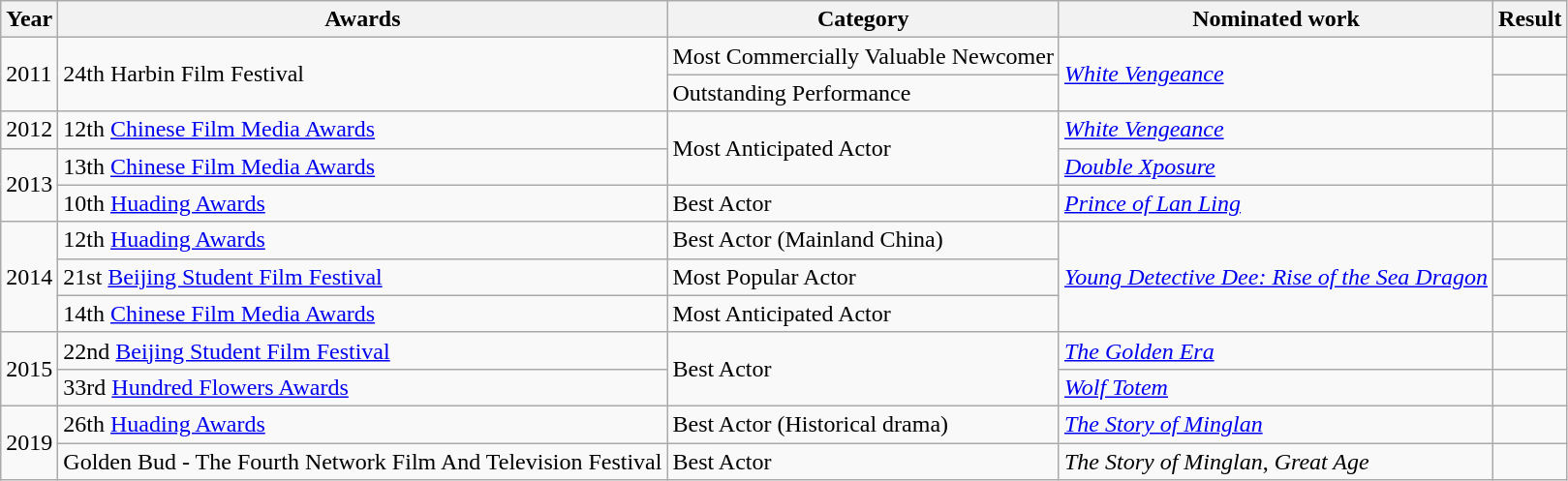<table class="wikitable">
<tr>
<th>Year</th>
<th>Awards</th>
<th>Category</th>
<th>Nominated work</th>
<th>Result</th>
</tr>
<tr>
<td rowspan=2>2011</td>
<td rowspan=2>24th Harbin Film Festival</td>
<td>Most Commercially Valuable Newcomer</td>
<td rowspan=2><em><a href='#'>White Vengeance</a></em></td>
<td></td>
</tr>
<tr>
<td>Outstanding Performance</td>
<td></td>
</tr>
<tr>
<td>2012</td>
<td>12th <a href='#'>Chinese Film Media Awards</a></td>
<td rowspan=2>Most Anticipated Actor</td>
<td rowspan=1><em><a href='#'>White Vengeance</a></em></td>
<td></td>
</tr>
<tr>
<td rowspan=2>2013</td>
<td>13th <a href='#'>Chinese Film Media Awards</a></td>
<td><em><a href='#'>Double Xposure</a></em></td>
<td></td>
</tr>
<tr>
<td>10th <a href='#'>Huading Awards</a></td>
<td>Best Actor</td>
<td><em><a href='#'>Prince of Lan Ling</a></em></td>
<td></td>
</tr>
<tr>
<td rowspan=3>2014</td>
<td>12th <a href='#'>Huading Awards</a></td>
<td>Best Actor (Mainland China)</td>
<td rowspan=3><em><a href='#'>Young Detective Dee: Rise of the Sea Dragon</a></em></td>
<td></td>
</tr>
<tr>
<td>21st <a href='#'>Beijing Student Film Festival</a></td>
<td>Most Popular Actor</td>
<td></td>
</tr>
<tr>
<td>14th <a href='#'>Chinese Film Media Awards</a></td>
<td>Most Anticipated Actor</td>
<td></td>
</tr>
<tr>
<td rowspan=2>2015</td>
<td>22nd <a href='#'>Beijing Student Film Festival</a></td>
<td rowspan=2>Best Actor</td>
<td><em><a href='#'>The Golden Era</a></em></td>
<td></td>
</tr>
<tr>
<td>33rd <a href='#'>Hundred Flowers Awards</a></td>
<td><em><a href='#'>Wolf Totem</a></em></td>
<td></td>
</tr>
<tr>
<td rowspan=2>2019</td>
<td>26th <a href='#'>Huading Awards</a></td>
<td>Best Actor (Historical drama)</td>
<td><em><a href='#'>The Story of Minglan</a></em></td>
<td></td>
</tr>
<tr>
<td>Golden Bud - The Fourth Network Film And Television Festival</td>
<td>Best Actor</td>
<td><em>The Story of Minglan</em>, <em>Great Age</em></td>
<td></td>
</tr>
</table>
